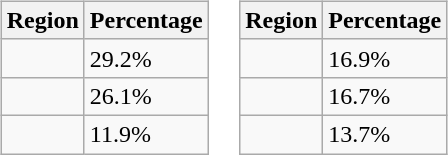<table>
<tr>
<td width="50%" align="center"> </td>
<td width="50%" align="center"> </td>
</tr>
<tr valign="top">
<td width="50%" align="left" style="max-width:50%"><br><table class="wikitable sortable">
<tr>
<th>Region</th>
<th>Percentage</th>
</tr>
<tr>
<td></td>
<td>29.2%</td>
</tr>
<tr>
<td></td>
<td>26.1%</td>
</tr>
<tr>
<td></td>
<td>11.9%</td>
</tr>
</table>
</td>
<td width="50%" align="left" style="max-width:20%"><br><table class="wikitable sortable">
<tr>
<th>Region</th>
<th>Percentage</th>
</tr>
<tr>
<td></td>
<td>16.9%</td>
</tr>
<tr>
<td></td>
<td>16.7%</td>
</tr>
<tr>
<td></td>
<td>13.7%</td>
</tr>
</table>
</td>
</tr>
</table>
